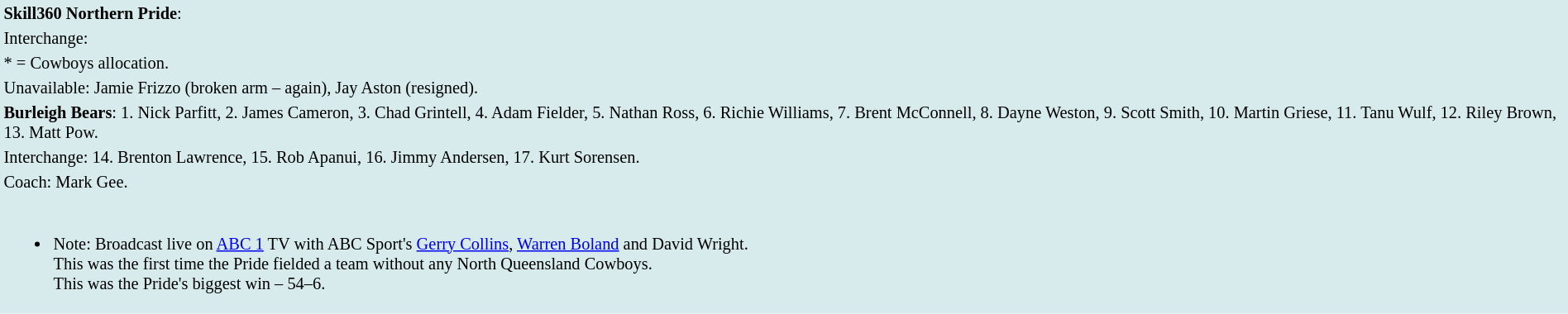<table style="background:#d7ebed; font-size:85%; width:100%;">
<tr>
<td><strong>Skill360 Northern Pride</strong>:             </td>
</tr>
<tr>
<td>Interchange:    </td>
</tr>
<tr>
<td>* = Cowboys allocation.</td>
</tr>
<tr>
<td>Unavailable: Jamie Frizzo (broken arm – again), Jay Aston (resigned).</td>
</tr>
<tr>
<td><strong>Burleigh Bears</strong>: 1. Nick Parfitt, 2. James Cameron, 3. Chad Grintell, 4. Adam Fielder, 5. Nathan Ross, 6. Richie Williams, 7. Brent McConnell, 8. Dayne Weston, 9. Scott Smith, 10. Martin Griese, 11. Tanu Wulf, 12. Riley Brown, 13. Matt Pow.</td>
</tr>
<tr>
<td>Interchange: 14. Brenton Lawrence, 15. Rob Apanui, 16. Jimmy Andersen, 17. Kurt Sorensen.</td>
</tr>
<tr>
<td>Coach: Mark Gee.</td>
</tr>
<tr>
<td><br><ul><li>Note: Broadcast live on <a href='#'>ABC 1</a> TV with ABC Sport's <a href='#'>Gerry Collins</a>, <a href='#'>Warren Boland</a> and David Wright.<br>This was the first time the Pride fielded a team without any North Queensland Cowboys.<br>This was the Pride's biggest win – 54–6.</li></ul></td>
</tr>
</table>
